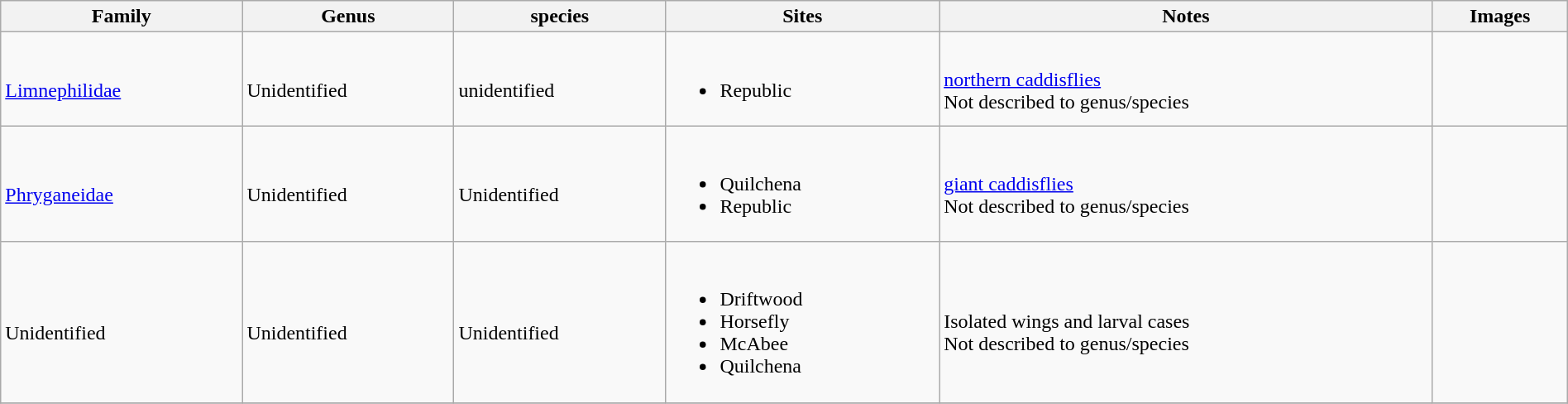<table class="wikitable sortable"  style="margin:auto; width:100%;">
<tr>
<th>Family</th>
<th>Genus</th>
<th>species</th>
<th>Sites</th>
<th>Notes</th>
<th>Images</th>
</tr>
<tr>
<td><br><a href='#'>Limnephilidae</a></td>
<td><br>Unidentified</td>
<td><br>unidentified</td>
<td><br><ul><li>Republic</li></ul></td>
<td><br><a href='#'>northern caddisflies</a><br>Not described to genus/species</td>
<td></td>
</tr>
<tr>
<td><br><a href='#'>Phryganeidae</a></td>
<td><br>Unidentified</td>
<td><br>Unidentified</td>
<td><br><ul><li>Quilchena</li><li>Republic</li></ul></td>
<td><br><a href='#'>giant caddisflies</a><br>Not described to genus/species</td>
<td><br></td>
</tr>
<tr>
<td><br>Unidentified</td>
<td><br>Unidentified</td>
<td><br>Unidentified</td>
<td><br><ul><li>Driftwood</li><li>Horsefly</li><li>McAbee</li><li>Quilchena</li></ul></td>
<td><br>Isolated wings and larval cases<br>Not described to genus/species</td>
<td></td>
</tr>
<tr>
</tr>
</table>
